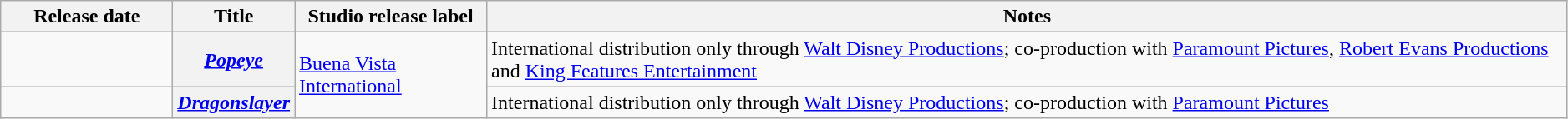<table class="wikitable plainrowheaders sortable" style="width:99%;">
<tr>
<th scope="col" style="width:130px;">Release date</th>
<th scope="col">Title</th>
<th scope="col">Studio release label</th>
<th scope="col" class="unsortable">Notes</th>
</tr>
<tr>
<td style="text-align:right;"></td>
<th scope="row"><em><a href='#'>Popeye</a></em></th>
<td rowspan="2"><a href='#'>Buena Vista International</a></td>
<td>International distribution only through <a href='#'>Walt Disney Productions</a>; co-production with <a href='#'>Paramount Pictures</a>, <a href='#'>Robert Evans Productions</a> and <a href='#'>King Features Entertainment</a></td>
</tr>
<tr>
<td style="text-align:right;"></td>
<th scope="row"><em><a href='#'>Dragonslayer</a></em></th>
<td>International distribution only through <a href='#'>Walt Disney Productions</a>; co-production with <a href='#'>Paramount Pictures</a></td>
</tr>
</table>
